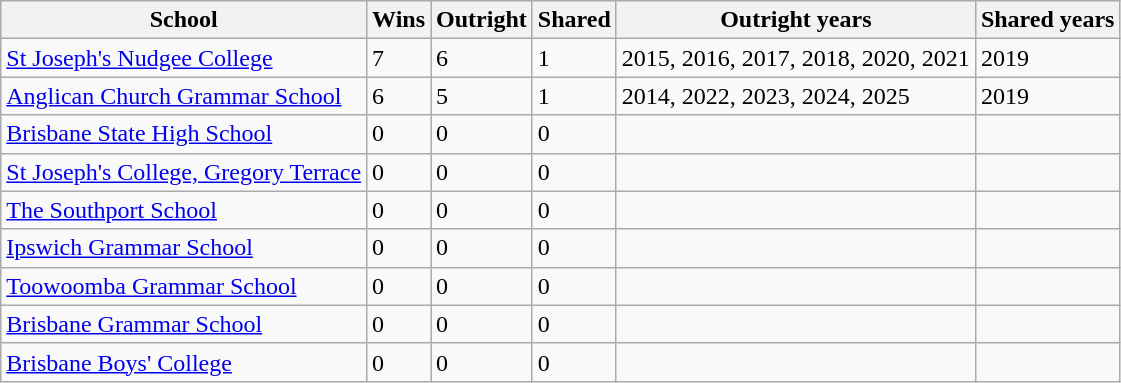<table class="wikitable sortable">
<tr>
<th>School</th>
<th>Wins</th>
<th>Outright</th>
<th>Shared</th>
<th>Outright years</th>
<th>Shared years</th>
</tr>
<tr>
<td><a href='#'>St Joseph's Nudgee College</a></td>
<td>7</td>
<td>6</td>
<td>1</td>
<td>2015, 2016, 2017, 2018, 2020, 2021</td>
<td>2019</td>
</tr>
<tr>
<td><a href='#'>Anglican Church Grammar School</a></td>
<td>6</td>
<td>5</td>
<td>1</td>
<td>2014, 2022, 2023, 2024, 2025</td>
<td>2019</td>
</tr>
<tr>
<td><a href='#'>Brisbane State High School</a></td>
<td>0</td>
<td>0</td>
<td>0</td>
<td></td>
<td></td>
</tr>
<tr>
<td><a href='#'>St Joseph's College, Gregory Terrace</a></td>
<td>0</td>
<td>0</td>
<td>0</td>
<td></td>
<td></td>
</tr>
<tr>
<td><a href='#'>The Southport School</a></td>
<td>0</td>
<td>0</td>
<td>0</td>
<td></td>
<td></td>
</tr>
<tr>
<td><a href='#'>Ipswich Grammar School</a></td>
<td>0</td>
<td>0</td>
<td>0</td>
<td></td>
<td></td>
</tr>
<tr>
<td><a href='#'>Toowoomba Grammar School</a></td>
<td>0</td>
<td>0</td>
<td>0</td>
<td></td>
<td></td>
</tr>
<tr>
<td><a href='#'>Brisbane Grammar School</a></td>
<td>0</td>
<td>0</td>
<td>0</td>
<td></td>
<td></td>
</tr>
<tr>
<td><a href='#'>Brisbane Boys' College</a></td>
<td>0</td>
<td>0</td>
<td>0</td>
<td></td>
<td></td>
</tr>
</table>
